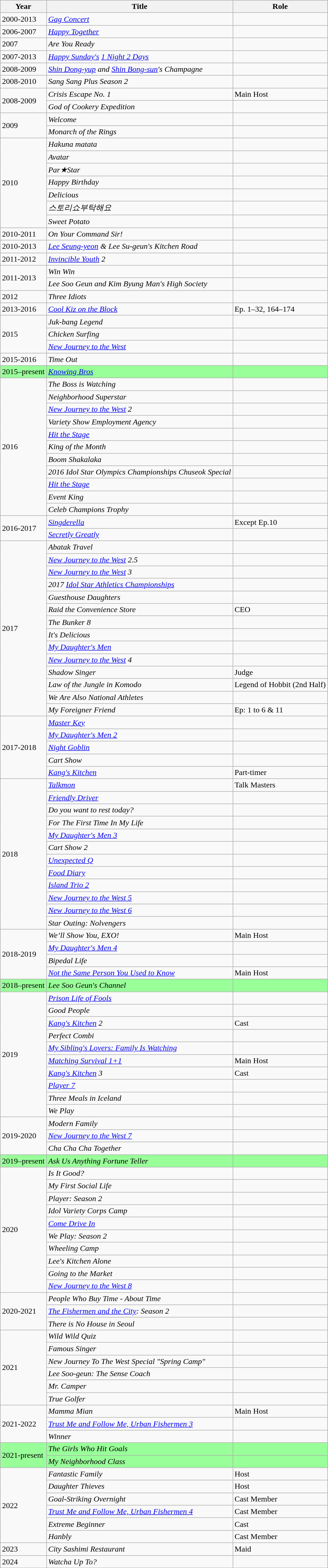<table class="wikitable">
<tr>
<th>Year</th>
<th>Title</th>
<th>Role</th>
</tr>
<tr>
<td>2000-2013</td>
<td><em><a href='#'>Gag Concert</a></em></td>
<td></td>
</tr>
<tr>
<td>2006-2007</td>
<td><em><a href='#'>Happy Together</a></em></td>
<td></td>
</tr>
<tr>
<td>2007</td>
<td><em>Are You Ready</em></td>
<td></td>
</tr>
<tr>
<td>2007-2013</td>
<td><em><a href='#'>Happy Sunday's</a> <a href='#'>1 Night 2 Days</a></em></td>
<td></td>
</tr>
<tr>
<td>2008-2009</td>
<td><em><a href='#'>Shin Dong-yup</a> and <a href='#'>Shin Bong-sun</a>'s Champagne</em></td>
<td></td>
</tr>
<tr>
<td>2008-2010</td>
<td><em>Sang Sang Plus Season 2</em></td>
<td></td>
</tr>
<tr>
<td rowspan="2">2008-2009</td>
<td><em>Crisis Escape No. 1</em></td>
<td>Main Host</td>
</tr>
<tr>
<td><em>God of Cookery Expedition</em></td>
<td></td>
</tr>
<tr>
<td rowspan="2">2009</td>
<td><em>Welcome</em></td>
<td></td>
</tr>
<tr>
<td><em>Monarch of the Rings</em></td>
<td></td>
</tr>
<tr>
<td rowspan="7">2010</td>
<td><em>Hakuna matata</em></td>
<td></td>
</tr>
<tr>
<td><em>Avatar</em></td>
<td></td>
</tr>
<tr>
<td><em>Par★Star</em></td>
<td></td>
</tr>
<tr>
<td><em>Happy Birthday</em></td>
<td></td>
</tr>
<tr>
<td><em>Delicious</em></td>
<td></td>
</tr>
<tr>
<td><em>스토리쇼부탁해요</em></td>
<td></td>
</tr>
<tr>
<td><em>Sweet Potato</em></td>
<td></td>
</tr>
<tr>
<td>2010-2011</td>
<td><em>On Your Command Sir!</em></td>
<td></td>
</tr>
<tr>
<td>2010-2013</td>
<td><em><a href='#'>Lee Seung-yeon</a> & Lee Su-geun's Kitchen Road</em></td>
<td></td>
</tr>
<tr>
<td>2011-2012</td>
<td><em><a href='#'>Invincible Youth</a> 2</em></td>
<td></td>
</tr>
<tr>
<td rowspan="2">2011-2013</td>
<td><em>Win Win</em></td>
<td></td>
</tr>
<tr>
<td><em>Lee Soo Geun and Kim Byung Man's High Society</em></td>
<td></td>
</tr>
<tr>
<td>2012</td>
<td><em>Three Idiots</em></td>
<td></td>
</tr>
<tr>
<td>2013-2016</td>
<td><em><a href='#'>Cool Kiz on the Block</a></em></td>
<td>Ep. 1–32, 164–174</td>
</tr>
<tr>
<td rowspan="3">2015</td>
<td><em>Juk-bang Legend</em></td>
<td></td>
</tr>
<tr>
<td><em>Chicken Surfing</em></td>
<td></td>
</tr>
<tr>
<td><em><a href='#'>New Journey to the West</a></em></td>
<td></td>
</tr>
<tr>
<td>2015-2016</td>
<td><em>Time Out</em></td>
<td></td>
</tr>
<tr bgcolor="#99ff99">
<td>2015–present</td>
<td><em><a href='#'>Knowing Bros</a></em></td>
<td></td>
</tr>
<tr>
<td rowspan="11">2016</td>
<td><em>The Boss is Watching</em></td>
<td></td>
</tr>
<tr>
<td><em>Neighborhood Superstar</em></td>
<td></td>
</tr>
<tr>
<td><em><a href='#'>New Journey to the West</a> 2</em></td>
<td></td>
</tr>
<tr>
<td><em>Variety Show Employment Agency</em></td>
<td></td>
</tr>
<tr>
<td><em><a href='#'>Hit the Stage</a></em></td>
<td></td>
</tr>
<tr>
<td><em>King of the Month</em></td>
<td></td>
</tr>
<tr>
<td><em>Boom Shakalaka</em></td>
<td></td>
</tr>
<tr>
<td><em>2016 Idol Star Olympics Championships Chuseok Special</em></td>
<td></td>
</tr>
<tr>
<td><em><a href='#'>Hit the Stage</a></em></td>
<td></td>
</tr>
<tr>
<td><em>Event King</em></td>
<td></td>
</tr>
<tr>
<td><em>Celeb Champions Trophy</em></td>
<td></td>
</tr>
<tr>
<td rowspan="2">2016-2017</td>
<td><em><a href='#'>Singderella</a></em></td>
<td>Except Ep.10</td>
</tr>
<tr>
<td><em><a href='#'>Secretly Greatly</a></em></td>
<td></td>
</tr>
<tr>
<td rowspan="14">2017</td>
<td><em>Abatak Travel</em></td>
<td></td>
</tr>
<tr>
<td><em><a href='#'>New Journey to the West</a> 2.5</em></td>
<td></td>
</tr>
<tr>
<td><em><a href='#'>New Journey to the West</a> 3</em></td>
<td></td>
</tr>
<tr>
<td><em>2017 <a href='#'>Idol Star Athletics Championships</a></em></td>
<td></td>
</tr>
<tr>
<td><em>Guesthouse Daughters</em></td>
<td></td>
</tr>
<tr>
<td><em>Raid the Convenience Store</em></td>
<td>CEO</td>
</tr>
<tr>
<td><em>The Bunker 8</em></td>
<td></td>
</tr>
<tr>
<td><em>It's Delicious</em></td>
<td></td>
</tr>
<tr>
<td><em><a href='#'>My Daughter's Men</a></em></td>
<td></td>
</tr>
<tr>
<td><em><a href='#'>New Journey to the West</a> 4</em></td>
<td></td>
</tr>
<tr>
<td><em>Shadow Singer</em></td>
<td>Judge</td>
</tr>
<tr>
<td><em>Law of the Jungle in Komodo</em></td>
<td>Legend of Hobbit (2nd Half)</td>
</tr>
<tr>
<td><em>We Are Also National Athletes</em></td>
<td></td>
</tr>
<tr>
<td><em>My Foreigner Friend</em></td>
<td>Ep: 1 to 6 & 11</td>
</tr>
<tr>
<td rowspan="5">2017-2018</td>
<td><em><a href='#'>Master Key</a></em></td>
<td></td>
</tr>
<tr>
<td><em><a href='#'>My Daughter's Men 2</a></em></td>
<td></td>
</tr>
<tr>
<td><em><a href='#'>Night Goblin</a></em></td>
<td></td>
</tr>
<tr>
<td><em>Cart Show</em></td>
<td></td>
</tr>
<tr>
<td><em><a href='#'>Kang's Kitchen</a></em></td>
<td>Part-timer</td>
</tr>
<tr>
<td rowspan="12">2018</td>
<td><em><a href='#'>Talkmon</a></em></td>
<td>Talk Masters</td>
</tr>
<tr>
<td><em><a href='#'>Friendly Driver</a></em></td>
<td></td>
</tr>
<tr>
<td><em>Do you want to rest today?</em></td>
<td></td>
</tr>
<tr>
<td><em>For The First Time In My Life</em></td>
<td></td>
</tr>
<tr>
<td><em><a href='#'>My Daughter's Men 3</a></em></td>
<td></td>
</tr>
<tr>
<td><em>Cart Show 2</em></td>
<td></td>
</tr>
<tr>
<td><em><a href='#'>Unexpected Q</a></em></td>
<td></td>
</tr>
<tr>
<td><em><a href='#'>Food Diary</a></em></td>
<td></td>
</tr>
<tr>
<td><em><a href='#'>Island Trio 2</a></em></td>
<td></td>
</tr>
<tr>
<td><em><a href='#'>New Journey to the West 5</a></em></td>
<td></td>
</tr>
<tr>
<td><em><a href='#'>New Journey to the West 6</a></em></td>
<td></td>
</tr>
<tr>
<td><em>Star Outing: Nolvengers</em></td>
<td></td>
</tr>
<tr>
<td rowspan="4">2018-2019</td>
<td><em>We’ll Show You, EXO!</em></td>
<td>Main Host</td>
</tr>
<tr>
<td><em><a href='#'>My Daughter's Men 4</a></em></td>
<td></td>
</tr>
<tr>
<td><em>Bipedal Life</em></td>
<td></td>
</tr>
<tr>
<td><em><a href='#'>Not the Same Person You Used to Know</a></em></td>
<td>Main Host</td>
</tr>
<tr bgcolor="#99ff99">
<td>2018–present</td>
<td><em>Lee Soo Geun's Channel</em></td>
<td></td>
</tr>
<tr>
<td rowspan="10">2019</td>
<td><em><a href='#'>Prison Life of Fools</a></em></td>
<td></td>
</tr>
<tr>
<td><em>Good People</em></td>
<td></td>
</tr>
<tr>
<td><em><a href='#'>Kang's Kitchen</a> 2</em></td>
<td>Cast</td>
</tr>
<tr>
<td><em>Perfect Combi</em></td>
<td></td>
</tr>
<tr>
<td><em><a href='#'>My Sibling's Lovers: Family Is Watching</a></em></td>
<td></td>
</tr>
<tr>
<td><em><a href='#'>Matching Survival 1+1</a></em></td>
<td>Main Host</td>
</tr>
<tr>
<td><em><a href='#'>Kang's Kitchen</a> 3</em></td>
<td>Cast</td>
</tr>
<tr>
<td><em><a href='#'>Player 7</a></em></td>
<td></td>
</tr>
<tr>
<td><em>Three Meals in Iceland</em></td>
<td></td>
</tr>
<tr>
<td><em>We Play</em></td>
<td></td>
</tr>
<tr>
<td rowspan="3">2019-2020</td>
<td><em>Modern Family</em></td>
<td></td>
</tr>
<tr>
<td><em><a href='#'>New Journey to the West 7</a></em></td>
<td></td>
</tr>
<tr>
<td><em>Cha Cha Cha Together</em></td>
<td></td>
</tr>
<tr bgcolor="#99ff99">
<td>2019–present</td>
<td><em>Ask Us Anything Fortune Teller</em></td>
<td></td>
</tr>
<tr>
<td rowspan="10">2020</td>
<td><em>Is It Good?</em></td>
<td></td>
</tr>
<tr>
<td><em>My First Social Life</em></td>
<td></td>
</tr>
<tr>
<td><em>Player: Season 2</em></td>
<td></td>
</tr>
<tr>
<td><em>Idol Variety Corps Camp</em></td>
<td></td>
</tr>
<tr>
<td><em><a href='#'>Come Drive In</a></em></td>
<td></td>
</tr>
<tr>
<td><em>We Play: Season 2</em></td>
<td></td>
</tr>
<tr>
<td><em>Wheeling Camp</em></td>
<td></td>
</tr>
<tr>
<td><em>Lee's Kitchen Alone</em></td>
<td></td>
</tr>
<tr>
<td><em>Going to the Market</em></td>
<td></td>
</tr>
<tr>
<td><em><a href='#'>New Journey to the West 8</a></em></td>
<td></td>
</tr>
<tr>
<td rowspan="3">2020-2021</td>
<td><em>People Who Buy Time - About Time</em></td>
<td></td>
</tr>
<tr>
<td><em><a href='#'>The Fishermen and the City</a>: Season 2</em></td>
<td></td>
</tr>
<tr>
<td><em>There is No House in Seoul</em></td>
<td></td>
</tr>
<tr>
<td rowspan="6">2021</td>
<td><em>Wild Wild Quiz</em></td>
<td></td>
</tr>
<tr>
<td><em>Famous Singer</em></td>
<td></td>
</tr>
<tr>
<td><em>New Journey To The West Special "Spring Camp"</em></td>
<td></td>
</tr>
<tr>
<td><em>Lee Soo-geun: The Sense Coach</em></td>
<td></td>
</tr>
<tr>
<td><em>Mr. Camper</em></td>
<td></td>
</tr>
<tr>
<td><em>True Golfer</em></td>
<td></td>
</tr>
<tr>
<td rowspan="3">2021-2022</td>
<td><em>Mamma Mian</em></td>
<td>Main Host</td>
</tr>
<tr>
<td><em><a href='#'>Trust Me and Follow Me, Urban Fishermen 3</a></em></td>
<td></td>
</tr>
<tr>
<td><em>Winner</em></td>
<td></td>
</tr>
<tr bgcolor="#99ff99">
<td rowspan="2">2021-present</td>
<td><em>The Girls Who Hit Goals</em></td>
<td></td>
</tr>
<tr bgcolor="#99ff99">
<td><em>My Neighborhood Class</em></td>
<td></td>
</tr>
<tr>
<td rowspan=6>2022</td>
<td><em>Fantastic Family</em></td>
<td>Host </td>
</tr>
<tr>
<td><em>Daughter Thieves</em></td>
<td>Host </td>
</tr>
<tr>
<td><em>Goal-Striking Overnight</em></td>
<td>Cast Member  </td>
</tr>
<tr>
<td><em><a href='#'>Trust Me and Follow Me, Urban Fishermen 4</a></em></td>
<td>Cast Member </td>
</tr>
<tr>
<td><em>Extreme Beginner</em></td>
<td>Cast</td>
</tr>
<tr>
<td><em>Hanbly</em></td>
<td>Cast Member</td>
</tr>
<tr>
<td>2023</td>
<td><em>City Sashimi Restaurant</em></td>
<td>Maid</td>
</tr>
<tr>
<td>2024</td>
<td><em>Watcha Up To?</em></td>
<td></td>
</tr>
</table>
